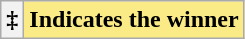<table class="wikitable">
<tr>
<th scope="row" style="text-align:center" style="background:#FAEB86;">‡</th>
<td style="background:#FAEB86;"><strong>Indicates the winner</strong></td>
</tr>
</table>
